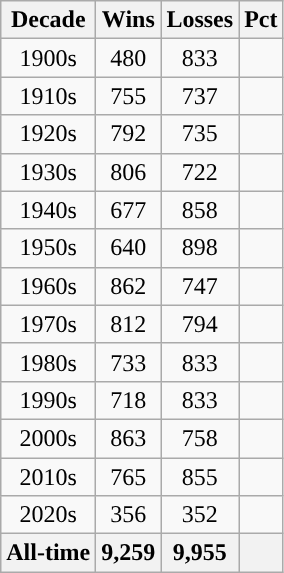<table class="wikitable" style="text-align:center">
<tr>
<th style="text-align:center; ">Decade</th>
<th style="text-align:center; ">Wins</th>
<th style="text-align:center; ">Losses</th>
<th style="text-align:center; ">Pct</th>
</tr>
<tr>
<td>1900s</td>
<td>480</td>
<td>833</td>
<td></td>
</tr>
<tr>
<td>1910s</td>
<td>755</td>
<td>737</td>
<td></td>
</tr>
<tr>
<td>1920s</td>
<td>792</td>
<td>735</td>
<td></td>
</tr>
<tr>
<td>1930s</td>
<td>806</td>
<td>722</td>
<td></td>
</tr>
<tr>
<td>1940s</td>
<td>677</td>
<td>858</td>
<td></td>
</tr>
<tr>
<td>1950s</td>
<td>640</td>
<td>898</td>
<td></td>
</tr>
<tr>
<td>1960s</td>
<td>862</td>
<td>747</td>
<td></td>
</tr>
<tr>
<td>1970s</td>
<td>812</td>
<td>794</td>
<td></td>
</tr>
<tr>
<td>1980s</td>
<td>733</td>
<td>833</td>
<td></td>
</tr>
<tr>
<td>1990s</td>
<td>718</td>
<td>833</td>
<td></td>
</tr>
<tr>
<td>2000s</td>
<td>863</td>
<td>758</td>
<td></td>
</tr>
<tr>
<td>2010s</td>
<td>765</td>
<td>855</td>
<td></td>
</tr>
<tr>
<td>2020s</td>
<td>356</td>
<td>352</td>
<td></td>
</tr>
<tr style="background:#f0f0f0; font-weight:bold">
<th style="text-align:center; ">All-time</th>
<th style="text-align:center; ">9,259</th>
<th style="text-align:center; ">9,955</th>
<th style="text-align:center; "></th>
</tr>
</table>
